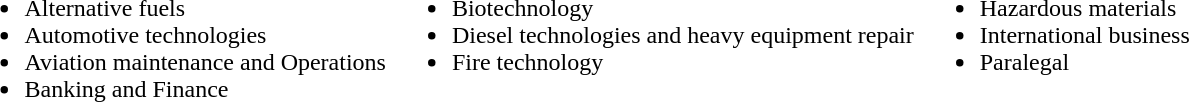<table>
<tr>
<td style="vertical-align:top"><br><ul><li>Alternative fuels</li><li>Automotive technologies</li><li>Aviation maintenance and Operations</li><li>Banking and Finance</li></ul></td>
<td style="vertical-align:top"><br><ul><li>Biotechnology</li><li>Diesel technologies and heavy equipment repair</li><li>Fire technology</li></ul></td>
<td style="vertical-align:top"><br><ul><li>Hazardous materials</li><li>International business</li><li>Paralegal</li></ul></td>
</tr>
</table>
